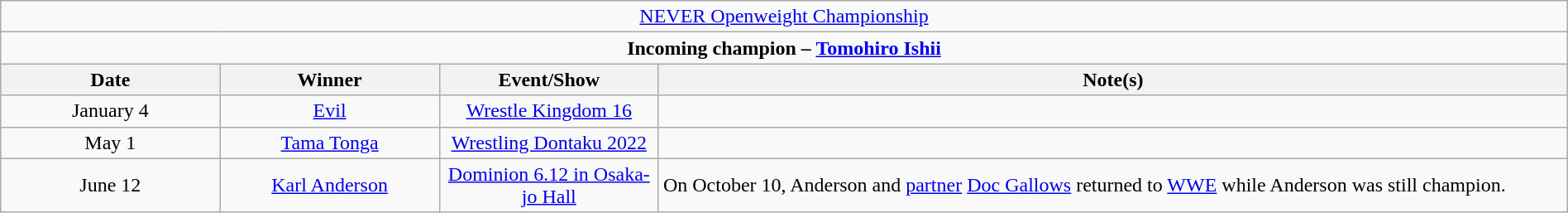<table class="wikitable" style="text-align:center; width:100%;">
<tr>
<td colspan="4" style="text-align: center;"><a href='#'>NEVER Openweight Championship</a></td>
</tr>
<tr>
<td colspan="4" style="text-align: center;"><strong>Incoming champion – <a href='#'>Tomohiro Ishii</a></strong></td>
</tr>
<tr>
<th width=14%>Date</th>
<th width=14%>Winner</th>
<th width=14%>Event/Show</th>
<th width=58%>Note(s)</th>
</tr>
<tr>
<td>January 4</td>
<td><a href='#'>Evil</a></td>
<td><a href='#'>Wrestle Kingdom 16</a><br></td>
<td></td>
</tr>
<tr>
<td>May 1</td>
<td><a href='#'>Tama Tonga</a></td>
<td><a href='#'>Wrestling Dontaku 2022</a></td>
<td></td>
</tr>
<tr>
<td>June 12</td>
<td><a href='#'>Karl Anderson</a></td>
<td><a href='#'>Dominion 6.12 in Osaka-jo Hall</a></td>
<td align=left>On October 10, Anderson and <a href='#'>partner</a> <a href='#'>Doc Gallows</a> returned to <a href='#'>WWE</a> while Anderson was still champion.</td>
</tr>
</table>
